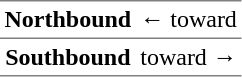<table border="1" cellspacing="0" cellpadding="3" frame="hsides" rules="rows">
<tr>
<th><span>Northbound</span></th>
<td>←  toward </td>
</tr>
<tr>
<th><span>Southbound</span></th>
<td>  toward  →</td>
</tr>
</table>
